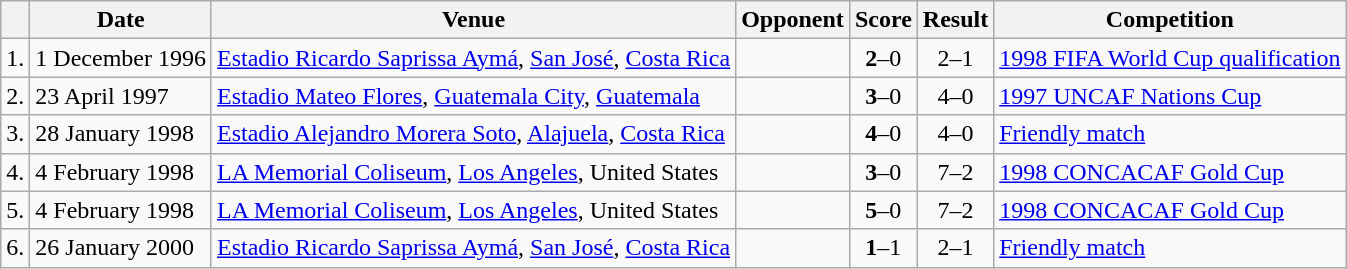<table class="wikitable">
<tr>
<th></th>
<th>Date</th>
<th>Venue</th>
<th>Opponent</th>
<th>Score</th>
<th>Result</th>
<th>Competition</th>
</tr>
<tr>
<td align="center">1.</td>
<td>1 December 1996</td>
<td><a href='#'>Estadio Ricardo Saprissa Aymá</a>, <a href='#'>San José</a>, <a href='#'>Costa Rica</a></td>
<td></td>
<td align="center"><strong>2</strong>–0</td>
<td align="center">2–1</td>
<td><a href='#'>1998 FIFA World Cup qualification</a></td>
</tr>
<tr>
<td align="center">2.</td>
<td>23 April 1997</td>
<td><a href='#'>Estadio Mateo Flores</a>, <a href='#'>Guatemala City</a>, <a href='#'>Guatemala</a></td>
<td></td>
<td align="center"><strong>3</strong>–0</td>
<td align="center">4–0</td>
<td><a href='#'>1997 UNCAF Nations Cup</a></td>
</tr>
<tr>
<td align="center">3.</td>
<td>28 January 1998</td>
<td><a href='#'>Estadio Alejandro Morera Soto</a>, <a href='#'>Alajuela</a>, <a href='#'>Costa Rica</a></td>
<td></td>
<td align="center"><strong>4</strong>–0</td>
<td align="center">4–0</td>
<td><a href='#'>Friendly match</a></td>
</tr>
<tr>
<td align="center">4.</td>
<td>4 February 1998</td>
<td><a href='#'>LA Memorial Coliseum</a>, <a href='#'>Los Angeles</a>, United States</td>
<td></td>
<td align="center"><strong>3</strong>–0</td>
<td align="center">7–2</td>
<td><a href='#'>1998 CONCACAF Gold Cup</a></td>
</tr>
<tr>
<td align="center">5.</td>
<td>4 February 1998</td>
<td><a href='#'>LA Memorial Coliseum</a>, <a href='#'>Los Angeles</a>, United States</td>
<td></td>
<td align="center"><strong>5</strong>–0</td>
<td align="center">7–2</td>
<td><a href='#'>1998 CONCACAF Gold Cup</a></td>
</tr>
<tr>
<td align="center">6.</td>
<td>26 January 2000</td>
<td><a href='#'>Estadio Ricardo Saprissa Aymá</a>, <a href='#'>San José</a>, <a href='#'>Costa Rica</a></td>
<td></td>
<td align="center"><strong>1</strong>–1</td>
<td align="center">2–1</td>
<td><a href='#'>Friendly match</a></td>
</tr>
</table>
